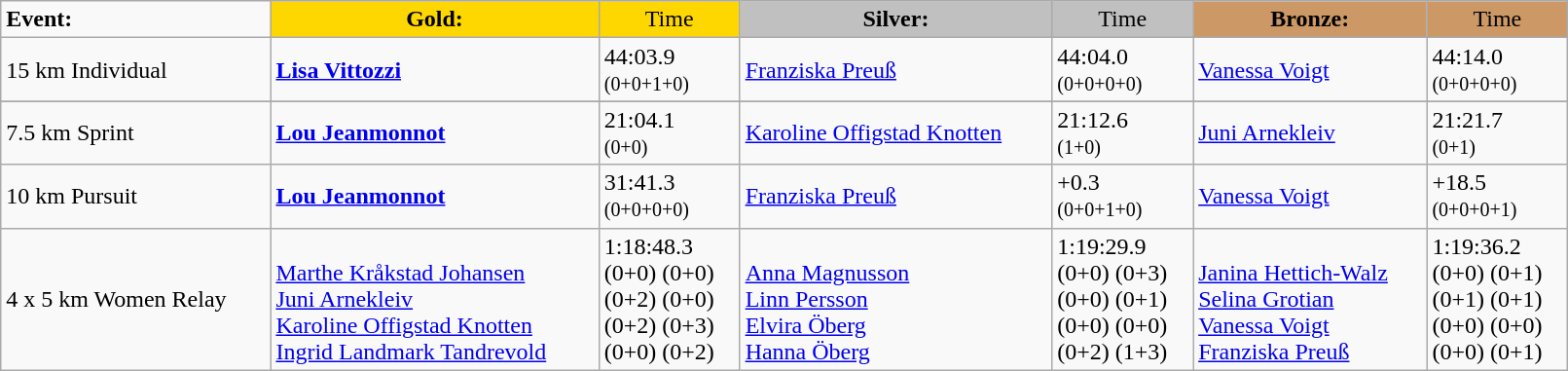<table class="wikitable" width=85%>
<tr>
<td><strong>Event:</strong></td>
<td style="text-align:center;background-color:gold;"><strong>Gold:</strong></td>
<td style="text-align:center;background-color:gold;">Time</td>
<td style="text-align:center;background-color:silver;"><strong>Silver:</strong></td>
<td style="text-align:center;background-color:silver;">Time</td>
<td style="text-align:center;background-color:#CC9966;"><strong>Bronze:</strong></td>
<td style="text-align:center;background-color:#CC9966;">Time</td>
</tr>
<tr>
<td>15 km Individual</td>
<td><strong><a href='#'>Lisa Vittozzi</a></strong><br><small></small></td>
<td>44:03.9<br><small>(0+0+1+0)</small></td>
<td><a href='#'>Franziska Preuß</a><br><small></small></td>
<td>44:04.0<br><small>(0+0+0+0)</small></td>
<td><a href='#'>Vanessa Voigt</a><br><small></small></td>
<td>44:14.0<br><small>(0+0+0+0)</small></td>
</tr>
<tr>
</tr>
<tr>
<td>7.5 km Sprint</td>
<td><strong><a href='#'>Lou Jeanmonnot</a></strong><br><small></small></td>
<td>21:04.1<br><small>(0+0)</small></td>
<td><a href='#'>Karoline Offigstad Knotten</a><br><small></small></td>
<td>21:12.6<br><small>(1+0)</small></td>
<td><a href='#'>Juni Arnekleiv</a><br><small></small></td>
<td>21:21.7<br><small>(0+1)</small></td>
</tr>
<tr>
<td>10 km Pursuit</td>
<td><strong><a href='#'>Lou Jeanmonnot</a></strong><br><small></small></td>
<td>31:41.3<br><small>(0+0+0+0)</small></td>
<td><a href='#'>Franziska Preuß</a><br><small></small></td>
<td>+0.3<br><small>(0+0+1+0)</small></td>
<td><a href='#'>Vanessa Voigt</a><br><small></small></td>
<td>+18.5<br><small>(0+0+0+1)</small></td>
</tr>
<tr>
<td>4 x 5 km Women Relay</td>
<td><strong></strong><br><a href='#'>Marthe Kråkstad Johansen</a><br><a href='#'>Juni Arnekleiv</a><br><a href='#'>Karoline Offigstad Knotten</a><br><a href='#'>Ingrid Landmark Tandrevold</a></td>
<td>1:18:48.3<br>(0+0) (0+0)<br>(0+2) (0+0)<br>(0+2) (0+3)<br>(0+0) (0+2)</td>
<td><br><a href='#'>Anna Magnusson</a><br><a href='#'>Linn Persson</a><br><a href='#'>Elvira Öberg</a><br><a href='#'>Hanna Öberg</a></td>
<td>1:19:29.9<br>(0+0) (0+3)<br>(0+0) (0+1)<br>(0+0) (0+0)<br>(0+2) (1+3)</td>
<td><br><a href='#'>Janina Hettich-Walz</a><br><a href='#'>Selina Grotian</a><br><a href='#'>Vanessa Voigt</a><br><a href='#'>Franziska Preuß</a></td>
<td>1:19:36.2<br>(0+0) (0+1)<br>(0+1) (0+1)<br>(0+0) (0+0)<br>(0+0) (0+1)</td>
</tr>
</table>
